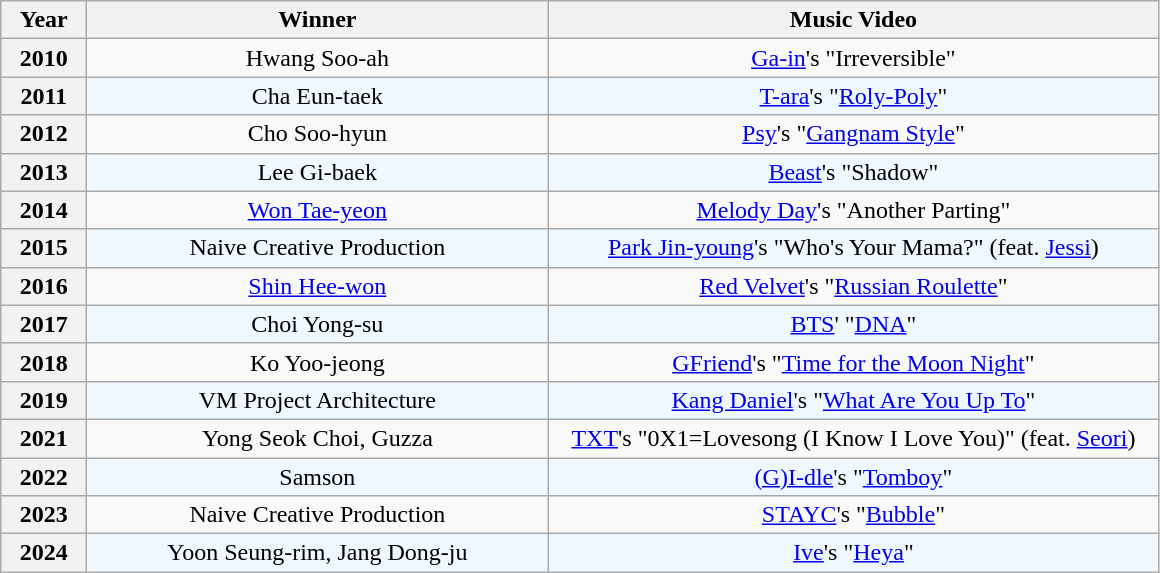<table class="wikitable plainrowheaders" style="text-align: center">
<tr>
<th scope="col" width="50">Year</th>
<th scope="col" width="300">Winner</th>
<th scope="col" width="400">Music Video</th>
</tr>
<tr>
<th scope="row" style="text-align:center;">2010</th>
<td>Hwang Soo-ah</td>
<td><a href='#'>Ga-in</a>'s "Irreversible"</td>
</tr>
<tr style="background:#F0F8FF">
<th scope="row" style="text-align:center;">2011</th>
<td>Cha Eun-taek</td>
<td><a href='#'>T-ara</a>'s "<a href='#'>Roly-Poly</a>"</td>
</tr>
<tr>
<th scope="row" style="text-align:center;">2012</th>
<td>Cho Soo-hyun</td>
<td><a href='#'>Psy</a>'s "<a href='#'>Gangnam Style</a>"</td>
</tr>
<tr style="background:#F0F8FF">
<th scope="row" style="text-align:center;">2013</th>
<td>Lee Gi-baek </td>
<td><a href='#'>Beast</a>'s "Shadow"</td>
</tr>
<tr>
<th scope="row" style="text-align:center;">2014</th>
<td><a href='#'>Won Tae-yeon</a> </td>
<td><a href='#'>Melody Day</a>'s "Another Parting"</td>
</tr>
<tr style="background:#F0F8FF">
<th scope="row" style="text-align:center;">2015</th>
<td>Naive Creative Production</td>
<td><a href='#'>Park Jin-young</a>'s "Who's Your Mama?" (feat. <a href='#'>Jessi</a>)</td>
</tr>
<tr>
<th scope="row" style="text-align:center;">2016</th>
<td><a href='#'>Shin Hee-won</a></td>
<td><a href='#'>Red Velvet</a>'s "<a href='#'>Russian Roulette</a>"</td>
</tr>
<tr style="background:#F0F8FF">
<th scope="row" style="text-align:center;">2017</th>
<td>Choi Yong-su </td>
<td><a href='#'>BTS</a>' "<a href='#'>DNA</a>"</td>
</tr>
<tr>
<th scope="row" style="text-align:center;">2018</th>
<td>Ko Yoo-jeong </td>
<td><a href='#'>GFriend</a>'s "<a href='#'>Time for the Moon Night</a>"</td>
</tr>
<tr style="background:#F0F8FF">
<th scope="row" style="text-align:center;">2019</th>
<td>VM Project Architecture</td>
<td><a href='#'>Kang Daniel</a>'s "<a href='#'>What Are You Up To</a>"</td>
</tr>
<tr>
<th scope="row" style="text-align:center;">2021</th>
<td>Yong Seok Choi, Guzza </td>
<td><a href='#'>TXT</a>'s "0X1=Lovesong (I Know I Love You)" (feat. <a href='#'>Seori</a>)</td>
</tr>
<tr style="background:#F0F8FF">
<th scope="row" style="text-align:center;">2022</th>
<td>Samson </td>
<td><a href='#'>(G)I-dle</a>'s "<a href='#'>Tomboy</a>"</td>
</tr>
<tr>
<th scope="row" style="text-align:center;">2023</th>
<td>Naive Creative Production</td>
<td><a href='#'>STAYC</a>'s "<a href='#'>Bubble</a>"</td>
</tr>
<tr style="background:#F0F8FF">
<th scope="row" style="text-align:center;">2024</th>
<td>Yoon Seung-rim, Jang Dong-ju </td>
<td><a href='#'>Ive</a>'s "<a href='#'>Heya</a>"</td>
</tr>
</table>
